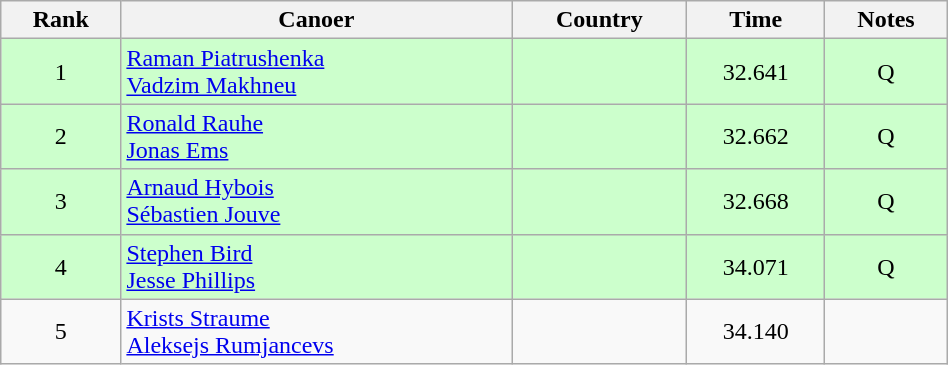<table class="wikitable" width=50% style="text-align:center;">
<tr>
<th>Rank</th>
<th>Canoer</th>
<th>Country</th>
<th>Time</th>
<th>Notes</th>
</tr>
<tr bgcolor=ccffcc>
<td>1</td>
<td align="left"><a href='#'>Raman Piatrushenka</a><br><a href='#'>Vadzim Makhneu</a></td>
<td align="left"></td>
<td>32.641</td>
<td>Q</td>
</tr>
<tr bgcolor=ccffcc>
<td>2</td>
<td align="left"><a href='#'>Ronald Rauhe</a><br><a href='#'>Jonas Ems</a></td>
<td align="left"></td>
<td>32.662</td>
<td>Q</td>
</tr>
<tr bgcolor=ccffcc>
<td>3</td>
<td align="left"><a href='#'>Arnaud Hybois</a><br><a href='#'>Sébastien Jouve</a></td>
<td align="left"></td>
<td>32.668</td>
<td>Q</td>
</tr>
<tr bgcolor=ccffcc>
<td>4</td>
<td align="left"><a href='#'>Stephen Bird</a><br><a href='#'>Jesse Phillips</a></td>
<td align="left"></td>
<td>34.071</td>
<td>Q</td>
</tr>
<tr>
<td>5</td>
<td align="left"><a href='#'>Krists Straume</a><br><a href='#'>Aleksejs Rumjancevs</a></td>
<td align="left"></td>
<td>34.140</td>
<td></td>
</tr>
</table>
